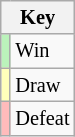<table class="wikitable" style="font-size: 85%">
<tr>
<th colspan=2>Key</th>
</tr>
<tr>
<td bgcolor=#BBF3BB></td>
<td>Win</td>
</tr>
<tr>
<td bgcolor=#FFFFBB></td>
<td>Draw</td>
</tr>
<tr>
<td bgcolor=#FFBBBB></td>
<td>Defeat</td>
</tr>
</table>
